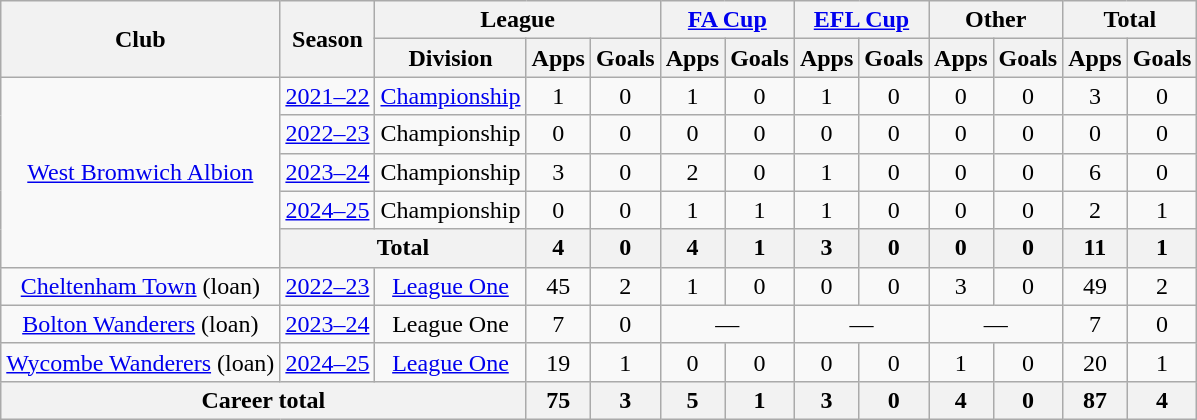<table class="wikitable" style="text-align:center">
<tr>
<th rowspan="2">Club</th>
<th rowspan="2">Season</th>
<th colspan="3">League</th>
<th colspan="2"><a href='#'>FA Cup</a></th>
<th colspan="2"><a href='#'>EFL Cup</a></th>
<th colspan="2">Other</th>
<th colspan="2">Total</th>
</tr>
<tr>
<th>Division</th>
<th>Apps</th>
<th>Goals</th>
<th>Apps</th>
<th>Goals</th>
<th>Apps</th>
<th>Goals</th>
<th>Apps</th>
<th>Goals</th>
<th>Apps</th>
<th>Goals</th>
</tr>
<tr>
<td rowspan="5"><a href='#'>West Bromwich Albion</a></td>
<td><a href='#'>2021–22</a></td>
<td><a href='#'>Championship</a></td>
<td>1</td>
<td>0</td>
<td>1</td>
<td>0</td>
<td>1</td>
<td>0</td>
<td>0</td>
<td>0</td>
<td>3</td>
<td>0</td>
</tr>
<tr>
<td><a href='#'>2022–23</a></td>
<td>Championship</td>
<td>0</td>
<td>0</td>
<td>0</td>
<td>0</td>
<td>0</td>
<td>0</td>
<td>0</td>
<td>0</td>
<td>0</td>
<td>0</td>
</tr>
<tr>
<td><a href='#'>2023–24</a></td>
<td>Championship</td>
<td>3</td>
<td>0</td>
<td>2</td>
<td>0</td>
<td>1</td>
<td>0</td>
<td>0</td>
<td>0</td>
<td>6</td>
<td>0</td>
</tr>
<tr>
<td><a href='#'>2024–25</a></td>
<td>Championship</td>
<td>0</td>
<td>0</td>
<td>1</td>
<td>1</td>
<td>1</td>
<td>0</td>
<td>0</td>
<td>0</td>
<td>2</td>
<td>1</td>
</tr>
<tr>
<th colspan="2">Total</th>
<th>4</th>
<th>0</th>
<th>4</th>
<th>1</th>
<th>3</th>
<th>0</th>
<th>0</th>
<th>0</th>
<th>11</th>
<th>1</th>
</tr>
<tr>
<td><a href='#'>Cheltenham Town</a> (loan)</td>
<td><a href='#'>2022–23</a></td>
<td><a href='#'>League One</a></td>
<td>45</td>
<td>2</td>
<td>1</td>
<td>0</td>
<td>0</td>
<td>0</td>
<td>3</td>
<td>0</td>
<td>49</td>
<td>2</td>
</tr>
<tr>
<td><a href='#'>Bolton Wanderers</a> (loan)</td>
<td><a href='#'>2023–24</a></td>
<td>League One</td>
<td>7</td>
<td>0</td>
<td colspan=2>—</td>
<td colspan=2>—</td>
<td colspan=2>—</td>
<td>7</td>
<td>0</td>
</tr>
<tr>
<td><a href='#'>Wycombe Wanderers</a> (loan)</td>
<td><a href='#'>2024–25</a></td>
<td><a href='#'>League One</a></td>
<td>19</td>
<td>1</td>
<td>0</td>
<td>0</td>
<td>0</td>
<td>0</td>
<td>1</td>
<td>0</td>
<td>20</td>
<td>1</td>
</tr>
<tr>
<th colspan="3">Career total</th>
<th>75</th>
<th>3</th>
<th>5</th>
<th>1</th>
<th>3</th>
<th>0</th>
<th>4</th>
<th>0</th>
<th>87</th>
<th>4</th>
</tr>
</table>
